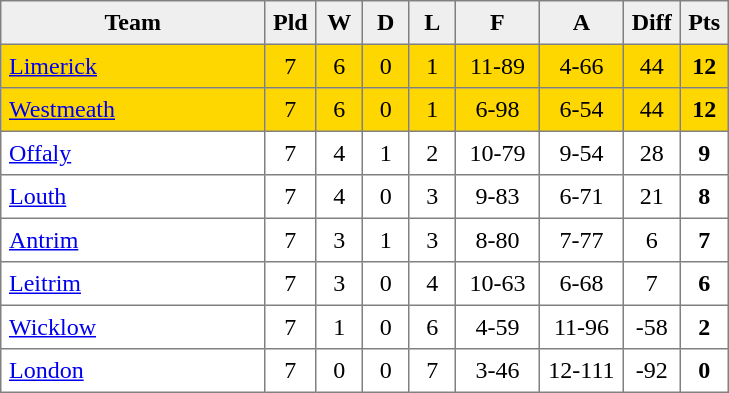<table style=border-collapse:collapse border=1 cellspacing=0 cellpadding=5>
<tr align=center bgcolor=#efefef>
<th width=165>Team</th>
<th width=20>Pld</th>
<th width=20>W</th>
<th width=20>D</th>
<th width=20>L</th>
<th width=45>F</th>
<th width=45>A</th>
<th width=20>Diff</th>
<th width=20>Pts</th>
</tr>
<tr align=center style= "background:gold;">
<td style="text-align:left"><a href='#'>Limerick</a></td>
<td>7</td>
<td>6</td>
<td>0</td>
<td>1</td>
<td>11-89</td>
<td>4-66</td>
<td>44</td>
<td><strong>12</strong></td>
</tr>
<tr align=center style= "background:gold;">
<td style="text-align:left"><a href='#'>Westmeath</a></td>
<td>7</td>
<td>6</td>
<td>0</td>
<td>1</td>
<td>6-98</td>
<td>6-54</td>
<td>44</td>
<td><strong>12</strong></td>
</tr>
<tr align=center style= "">
<td style="text-align:left"><a href='#'>Offaly</a></td>
<td>7</td>
<td>4</td>
<td>1</td>
<td>2</td>
<td>10-79</td>
<td>9-54</td>
<td>28</td>
<td><strong>9</strong></td>
</tr>
<tr align=center style= "">
<td style="text-align:left"><a href='#'>Louth</a></td>
<td>7</td>
<td>4</td>
<td>0</td>
<td>3</td>
<td>9-83</td>
<td>6-71</td>
<td>21</td>
<td><strong>8</strong></td>
</tr>
<tr align=center style= "">
<td style="text-align:left"><a href='#'>Antrim</a></td>
<td>7</td>
<td>3</td>
<td>1</td>
<td>3</td>
<td>8-80</td>
<td>7-77</td>
<td>6</td>
<td><strong>7</strong></td>
</tr>
<tr align=center style= "">
<td style="text-align:left"><a href='#'>Leitrim</a></td>
<td>7</td>
<td>3</td>
<td>0</td>
<td>4</td>
<td>10-63</td>
<td>6-68</td>
<td>7</td>
<td><strong>6</strong></td>
</tr>
<tr align=center style= "">
<td style="text-align:left"><a href='#'>Wicklow</a></td>
<td>7</td>
<td>1</td>
<td>0</td>
<td>6</td>
<td>4-59</td>
<td>11-96</td>
<td>-58</td>
<td><strong>2</strong></td>
</tr>
<tr align=center style= "">
<td style="text-align:left"><a href='#'>London</a></td>
<td>7</td>
<td>0</td>
<td>0</td>
<td>7</td>
<td>3-46</td>
<td>12-111</td>
<td>-92</td>
<td><strong>0</strong></td>
</tr>
</table>
